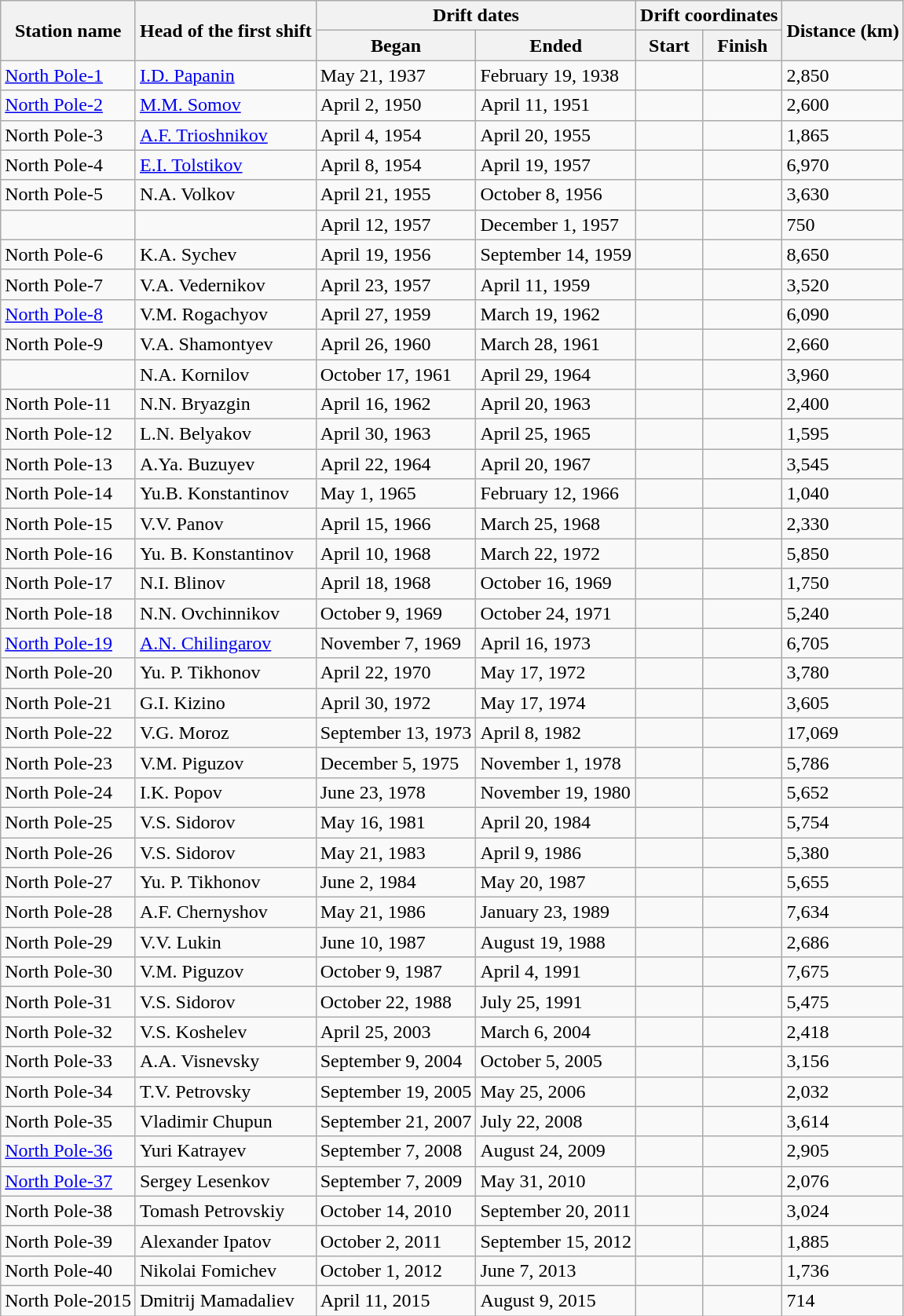<table class="wikitable">
<tr>
<th rowspan="2">Station name</th>
<th rowspan="2">Head of the first shift</th>
<th colspan="2">Drift dates</th>
<th colspan="2">Drift coordinates</th>
<th rowspan="2">Distance (km)</th>
</tr>
<tr>
<th>Began</th>
<th>Ended</th>
<th>Start</th>
<th>Finish</th>
</tr>
<tr>
<td><a href='#'>North Pole-1</a></td>
<td><a href='#'>I.D. Papanin</a></td>
<td>May 21, 1937</td>
<td>February 19, 1938</td>
<td></td>
<td></td>
<td>2,850</td>
</tr>
<tr>
<td><a href='#'>North Pole-2</a></td>
<td><a href='#'>M.M. Somov</a></td>
<td>April 2, 1950</td>
<td>April 11, 1951</td>
<td></td>
<td></td>
<td>2,600</td>
</tr>
<tr>
<td>North Pole-3</td>
<td><a href='#'>A.F. Trioshnikov</a></td>
<td>April 4, 1954</td>
<td>April 20, 1955</td>
<td></td>
<td></td>
<td>1,865</td>
</tr>
<tr>
<td>North Pole-4</td>
<td><a href='#'>E.I. Tolstikov</a></td>
<td>April 8, 1954</td>
<td>April 19, 1957</td>
<td></td>
<td></td>
<td>6,970</td>
</tr>
<tr>
<td>North Pole-5</td>
<td>N.A. Volkov</td>
<td>April 21, 1955</td>
<td>October 8, 1956</td>
<td></td>
<td></td>
<td>3,630</td>
</tr>
<tr>
<td></td>
<td></td>
<td>April 12, 1957</td>
<td>December 1, 1957</td>
<td></td>
<td></td>
<td>750</td>
</tr>
<tr>
<td>North Pole-6</td>
<td>K.A. Sychev</td>
<td>April 19, 1956</td>
<td>September 14, 1959</td>
<td></td>
<td></td>
<td>8,650</td>
</tr>
<tr>
<td>North Pole-7</td>
<td>V.A. Vedernikov</td>
<td>April 23, 1957</td>
<td>April 11, 1959</td>
<td></td>
<td></td>
<td>3,520</td>
</tr>
<tr>
<td><a href='#'>North Pole-8</a></td>
<td>V.M. Rogachyov</td>
<td>April 27, 1959</td>
<td>March 19, 1962</td>
<td></td>
<td></td>
<td>6,090</td>
</tr>
<tr>
<td>North Pole-9</td>
<td>V.A. Shamontyev</td>
<td>April 26, 1960</td>
<td>March 28, 1961</td>
<td></td>
<td></td>
<td>2,660</td>
</tr>
<tr>
<td></td>
<td>N.A. Kornilov</td>
<td>October 17, 1961</td>
<td>April 29, 1964</td>
<td></td>
<td></td>
<td>3,960</td>
</tr>
<tr>
<td>North Pole-11</td>
<td>N.N. Bryazgin</td>
<td>April 16, 1962</td>
<td>April 20, 1963</td>
<td></td>
<td></td>
<td>2,400</td>
</tr>
<tr>
<td>North Pole-12</td>
<td>L.N. Belyakov</td>
<td>April 30, 1963</td>
<td>April 25, 1965</td>
<td></td>
<td></td>
<td>1,595</td>
</tr>
<tr>
<td>North Pole-13</td>
<td>A.Ya. Buzuyev</td>
<td>April 22, 1964</td>
<td>April 20, 1967</td>
<td></td>
<td></td>
<td>3,545</td>
</tr>
<tr>
<td>North Pole-14</td>
<td>Yu.B. Konstantinov</td>
<td>May 1, 1965</td>
<td>February 12, 1966</td>
<td></td>
<td></td>
<td>1,040</td>
</tr>
<tr>
<td>North Pole-15</td>
<td>V.V. Panov</td>
<td>April 15, 1966</td>
<td>March 25, 1968</td>
<td></td>
<td></td>
<td>2,330</td>
</tr>
<tr>
<td>North Pole-16</td>
<td>Yu. B. Konstantinov</td>
<td>April 10, 1968</td>
<td>March 22, 1972</td>
<td></td>
<td></td>
<td>5,850</td>
</tr>
<tr>
<td>North Pole-17</td>
<td>N.I. Blinov</td>
<td>April 18, 1968</td>
<td>October 16, 1969</td>
<td></td>
<td></td>
<td>1,750</td>
</tr>
<tr>
<td>North Pole-18</td>
<td>N.N. Ovchinnikov</td>
<td>October 9, 1969</td>
<td>October 24, 1971</td>
<td></td>
<td></td>
<td>5,240</td>
</tr>
<tr>
<td><a href='#'>North Pole-19</a></td>
<td><a href='#'>A.N. Chilingarov</a></td>
<td>November 7, 1969</td>
<td>April 16, 1973</td>
<td></td>
<td></td>
<td>6,705</td>
</tr>
<tr>
<td>North Pole-20</td>
<td>Yu. P. Tikhonov</td>
<td>April 22, 1970</td>
<td>May 17, 1972</td>
<td></td>
<td></td>
<td>3,780</td>
</tr>
<tr>
<td>North Pole-21</td>
<td>G.I. Kizino</td>
<td>April 30, 1972</td>
<td>May 17, 1974</td>
<td></td>
<td></td>
<td>3,605</td>
</tr>
<tr>
<td>North Pole-22</td>
<td>V.G. Moroz</td>
<td>September 13, 1973</td>
<td>April 8, 1982</td>
<td></td>
<td></td>
<td>17,069</td>
</tr>
<tr>
<td>North Pole-23</td>
<td>V.M. Piguzov</td>
<td>December 5, 1975</td>
<td>November 1, 1978</td>
<td></td>
<td></td>
<td>5,786</td>
</tr>
<tr>
<td>North Pole-24</td>
<td>I.K. Popov</td>
<td>June 23, 1978</td>
<td>November 19, 1980</td>
<td></td>
<td></td>
<td>5,652</td>
</tr>
<tr>
<td>North Pole-25</td>
<td>V.S. Sidorov</td>
<td>May 16, 1981</td>
<td>April 20, 1984</td>
<td></td>
<td></td>
<td>5,754</td>
</tr>
<tr>
<td>North Pole-26</td>
<td>V.S. Sidorov</td>
<td>May 21, 1983</td>
<td>April 9, 1986</td>
<td></td>
<td></td>
<td>5,380</td>
</tr>
<tr>
<td>North Pole-27</td>
<td>Yu. P. Tikhonov</td>
<td>June 2, 1984</td>
<td>May 20, 1987</td>
<td></td>
<td></td>
<td>5,655</td>
</tr>
<tr>
<td>North Pole-28</td>
<td>A.F. Chernyshov</td>
<td>May 21, 1986</td>
<td>January 23, 1989</td>
<td></td>
<td></td>
<td>7,634</td>
</tr>
<tr>
<td>North Pole-29</td>
<td>V.V. Lukin</td>
<td>June 10, 1987</td>
<td>August 19, 1988</td>
<td></td>
<td></td>
<td>2,686</td>
</tr>
<tr>
<td>North Pole-30</td>
<td>V.M. Piguzov</td>
<td>October 9, 1987</td>
<td>April 4, 1991</td>
<td></td>
<td></td>
<td>7,675</td>
</tr>
<tr>
<td>North Pole-31</td>
<td>V.S. Sidorov</td>
<td>October 22, 1988</td>
<td>July 25, 1991</td>
<td></td>
<td></td>
<td>5,475</td>
</tr>
<tr>
<td>North Pole-32</td>
<td>V.S. Koshelev</td>
<td>April 25, 2003</td>
<td>March 6, 2004</td>
<td></td>
<td></td>
<td>2,418</td>
</tr>
<tr>
<td>North Pole-33</td>
<td>A.A. Visnevsky</td>
<td>September 9, 2004</td>
<td>October 5, 2005</td>
<td></td>
<td></td>
<td>3,156</td>
</tr>
<tr>
<td>North Pole-34</td>
<td>T.V. Petrovsky</td>
<td>September 19, 2005</td>
<td>May 25, 2006</td>
<td></td>
<td></td>
<td>2,032</td>
</tr>
<tr>
<td>North Pole-35</td>
<td>Vladimir Chupun</td>
<td>September 21, 2007</td>
<td>July 22, 2008</td>
<td></td>
<td></td>
<td>3,614</td>
</tr>
<tr>
<td><a href='#'>North Pole-36</a></td>
<td>Yuri Katrayev</td>
<td>September 7, 2008</td>
<td>August 24, 2009</td>
<td></td>
<td></td>
<td>2,905</td>
</tr>
<tr>
<td><a href='#'>North Pole-37</a></td>
<td>Sergey Lesenkov</td>
<td>September 7, 2009</td>
<td>May 31, 2010</td>
<td></td>
<td></td>
<td>2,076</td>
</tr>
<tr>
<td>North Pole-38</td>
<td>Tomash Petrovskiy</td>
<td>October 14, 2010</td>
<td>September 20, 2011</td>
<td></td>
<td></td>
<td>3,024</td>
</tr>
<tr>
<td>North Pole-39</td>
<td>Alexander Ipatov</td>
<td>October 2, 2011</td>
<td>September 15, 2012</td>
<td></td>
<td></td>
<td>1,885</td>
</tr>
<tr>
<td>North Pole-40</td>
<td>Nikolai Fomichev</td>
<td>October 1, 2012</td>
<td>June 7, 2013</td>
<td></td>
<td></td>
<td>1,736</td>
</tr>
<tr>
<td>North Pole-2015</td>
<td>Dmitrij Mamadaliev</td>
<td>April 11, 2015</td>
<td>August 9, 2015</td>
<td><br></td>
<td></td>
<td>714</td>
</tr>
</table>
